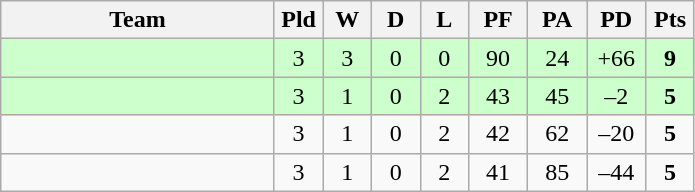<table class="wikitable" style="text-align:center;">
<tr>
<th width=175>Team</th>
<th width=25 abbr="Played">Pld</th>
<th width=25 abbr="Won">W</th>
<th width=25 abbr="Drawn">D</th>
<th width=25 abbr="Lost">L</th>
<th width=32 abbr="Points for">PF</th>
<th width=32 abbr="Points against">PA</th>
<th width=32 abbr="Points difference">PD</th>
<th width=25 abbr="Points">Pts</th>
</tr>
<tr bgcolor=ccffcc>
<td align=left></td>
<td>3</td>
<td>3</td>
<td>0</td>
<td>0</td>
<td>90</td>
<td>24</td>
<td>+66</td>
<td><strong>9</strong></td>
</tr>
<tr bgcolor=ccffcc>
<td align=left></td>
<td>3</td>
<td>1</td>
<td>0</td>
<td>2</td>
<td>43</td>
<td>45</td>
<td>–2</td>
<td><strong>5</strong></td>
</tr>
<tr>
<td align=left></td>
<td>3</td>
<td>1</td>
<td>0</td>
<td>2</td>
<td>42</td>
<td>62</td>
<td>–20</td>
<td><strong>5</strong></td>
</tr>
<tr>
<td align=left></td>
<td>3</td>
<td>1</td>
<td>0</td>
<td>2</td>
<td>41</td>
<td>85</td>
<td>–44</td>
<td><strong>5</strong></td>
</tr>
</table>
